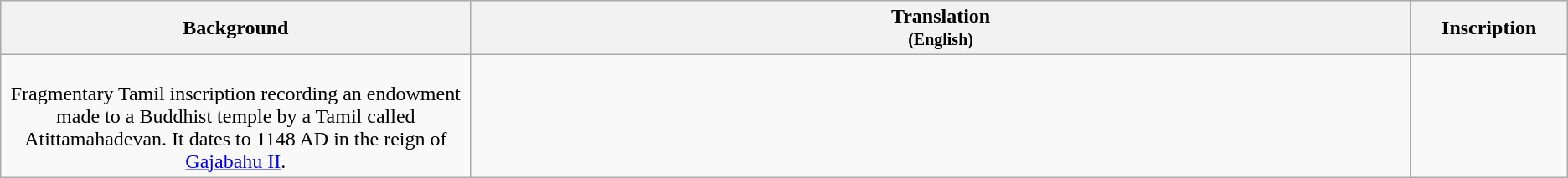<table class="wikitable centre">
<tr>
<th scope="col" align=left>Background<br></th>
<th>Translation<br><small>(English)</small></th>
<th>Inscription<br></th>
</tr>
<tr>
<td align=center width="30%"><br>Fragmentary Tamil inscription recording an endowment made to a Buddhist temple by a Tamil called Atittamahadevan. It dates to 1148 AD in the reign of <a href='#'>Gajabahu II</a>.</td>
<td align=left><br></td>
<td align=center width="10%"></td>
</tr>
</table>
